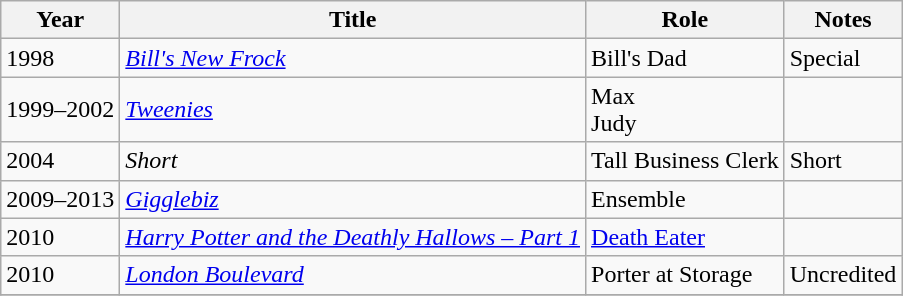<table class="wikitable sortable plainrwheaders">
<tr>
<th>Year</th>
<th>Title</th>
<th>Role</th>
<th class="unsortable">Notes</th>
</tr>
<tr>
<td>1998</td>
<td><em><a href='#'>Bill's New Frock</a></em></td>
<td>Bill's Dad</td>
<td>Special</td>
</tr>
<tr>
<td>1999–2002</td>
<td><em><a href='#'>Tweenies</a></em></td>
<td>Max<br>Judy</td>
<td></td>
</tr>
<tr>
<td>2004</td>
<td><em>Short</em></td>
<td>Tall Business Clerk</td>
<td>Short</td>
</tr>
<tr>
<td>2009–2013</td>
<td><em><a href='#'>Gigglebiz</a></em></td>
<td>Ensemble</td>
<td></td>
</tr>
<tr>
<td>2010</td>
<td><em><a href='#'>Harry Potter and the Deathly Hallows – Part 1</a></em></td>
<td><a href='#'>Death Eater</a></td>
<td></td>
</tr>
<tr>
<td>2010</td>
<td><em><a href='#'>London Boulevard</a></em></td>
<td>Porter at Storage</td>
<td>Uncredited</td>
</tr>
<tr>
</tr>
</table>
